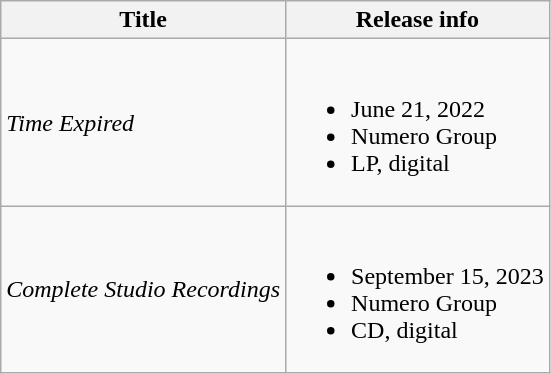<table class="wikitable">
<tr>
<th>Title</th>
<th>Release info</th>
</tr>
<tr>
<td><em>Time Expired</em></td>
<td><br><ul><li>June 21, 2022</li><li>Numero Group</li><li>LP, digital</li></ul></td>
</tr>
<tr>
<td><em>Complete Studio Recordings</em></td>
<td><br><ul><li>September 15, 2023</li><li>Numero Group</li><li>CD, digital</li></ul></td>
</tr>
</table>
